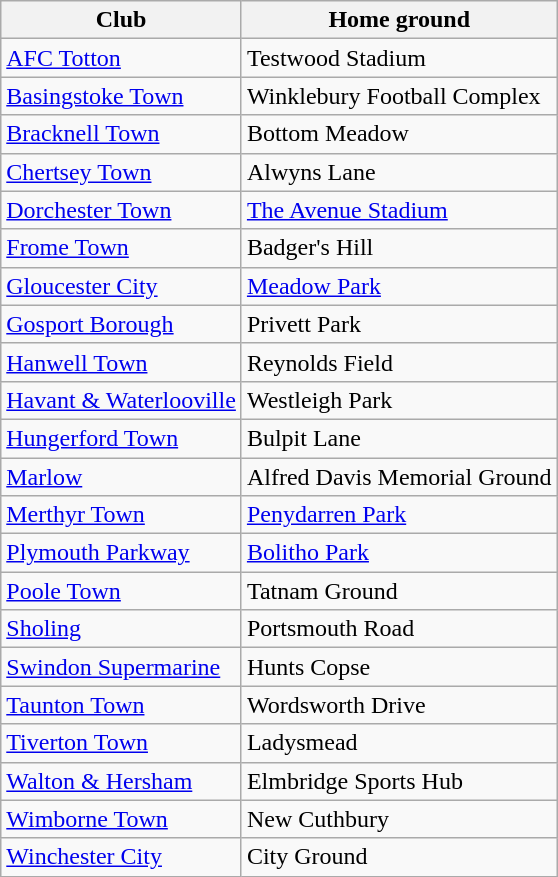<table class="wikitable">
<tr>
<th>Club</th>
<th>Home ground</th>
</tr>
<tr>
<td><a href='#'>AFC Totton</a></td>
<td>Testwood Stadium</td>
</tr>
<tr>
<td><a href='#'>Basingstoke Town</a></td>
<td>Winklebury Football Complex</td>
</tr>
<tr>
<td><a href='#'>Bracknell Town</a></td>
<td>Bottom Meadow</td>
</tr>
<tr>
<td><a href='#'>Chertsey Town</a></td>
<td>Alwyns Lane</td>
</tr>
<tr>
<td><a href='#'>Dorchester Town</a></td>
<td><a href='#'>The Avenue Stadium</a></td>
</tr>
<tr>
<td><a href='#'>Frome Town</a></td>
<td>Badger's Hill</td>
</tr>
<tr>
<td><a href='#'>Gloucester City</a></td>
<td><a href='#'>Meadow Park</a></td>
</tr>
<tr>
<td><a href='#'>Gosport Borough</a></td>
<td>Privett Park</td>
</tr>
<tr>
<td><a href='#'>Hanwell Town</a></td>
<td>Reynolds Field</td>
</tr>
<tr>
<td><a href='#'>Havant & Waterlooville</a></td>
<td>Westleigh Park</td>
</tr>
<tr>
<td><a href='#'>Hungerford Town</a></td>
<td>Bulpit Lane</td>
</tr>
<tr>
<td><a href='#'>Marlow</a></td>
<td>Alfred Davis Memorial Ground</td>
</tr>
<tr>
<td><a href='#'>Merthyr Town</a></td>
<td><a href='#'>Penydarren Park</a></td>
</tr>
<tr>
<td><a href='#'>Plymouth Parkway</a></td>
<td><a href='#'>Bolitho Park</a></td>
</tr>
<tr>
<td><a href='#'>Poole Town</a></td>
<td>Tatnam Ground</td>
</tr>
<tr>
<td><a href='#'>Sholing</a></td>
<td>Portsmouth Road</td>
</tr>
<tr>
<td><a href='#'>Swindon Supermarine</a></td>
<td>Hunts Copse</td>
</tr>
<tr>
<td><a href='#'>Taunton Town</a></td>
<td>Wordsworth Drive</td>
</tr>
<tr>
<td><a href='#'>Tiverton Town</a></td>
<td>Ladysmead</td>
</tr>
<tr>
<td><a href='#'>Walton & Hersham</a></td>
<td>Elmbridge Sports Hub</td>
</tr>
<tr>
<td><a href='#'>Wimborne Town</a></td>
<td>New Cuthbury</td>
</tr>
<tr>
<td><a href='#'>Winchester City</a></td>
<td>City Ground</td>
</tr>
</table>
